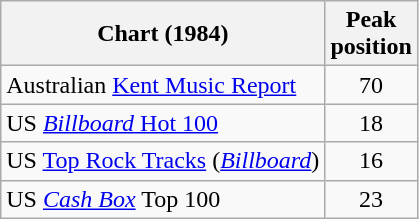<table class="wikitable sortable">
<tr>
<th>Chart (1984)</th>
<th>Peak<br>position</th>
</tr>
<tr>
<td>Australian <a href='#'>Kent Music Report</a></td>
<td align="center">70</td>
</tr>
<tr>
<td>US <a href='#'><em>Billboard</em> Hot 100</a></td>
<td align="center">18</td>
</tr>
<tr>
<td>US <a href='#'>Top Rock Tracks</a> (<em><a href='#'>Billboard</a></em>)</td>
<td align="center">16</td>
</tr>
<tr>
<td>US <a href='#'><em>Cash Box</em></a> Top 100</td>
<td style="text-align:center;">23</td>
</tr>
</table>
